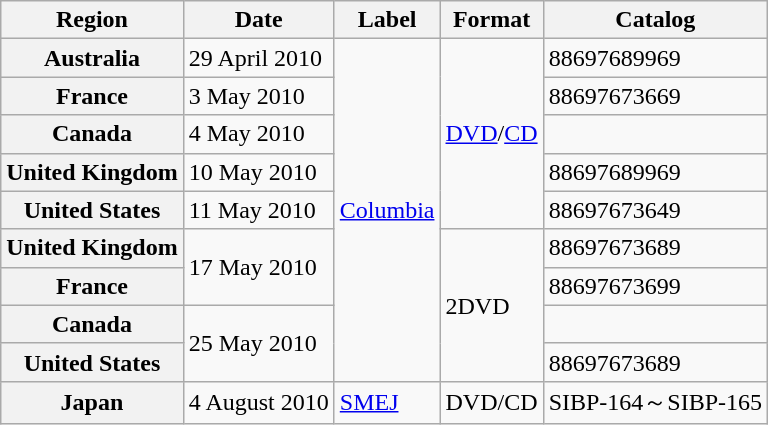<table class="wikitable plainrowheaders">
<tr>
<th>Region</th>
<th>Date</th>
<th>Label</th>
<th>Format</th>
<th>Catalog</th>
</tr>
<tr>
<th scope="row">Australia</th>
<td>29 April 2010</td>
<td rowspan="9"><a href='#'>Columbia</a></td>
<td rowspan="5"><a href='#'>DVD</a>/<a href='#'>CD</a></td>
<td>88697689969</td>
</tr>
<tr>
<th scope="row">France</th>
<td>3 May 2010</td>
<td>88697673669</td>
</tr>
<tr>
<th scope="row">Canada</th>
<td>4 May 2010</td>
<td></td>
</tr>
<tr>
<th scope="row">United Kingdom</th>
<td>10 May 2010</td>
<td>88697689969</td>
</tr>
<tr>
<th scope="row">United States</th>
<td>11 May 2010</td>
<td>88697673649</td>
</tr>
<tr>
<th scope="row">United Kingdom</th>
<td rowspan="2">17 May 2010</td>
<td rowspan="4">2DVD</td>
<td>88697673689</td>
</tr>
<tr>
<th scope="row">France</th>
<td>88697673699</td>
</tr>
<tr>
<th scope="row">Canada</th>
<td rowspan="2">25 May 2010</td>
<td></td>
</tr>
<tr>
<th scope="row">United States</th>
<td>88697673689</td>
</tr>
<tr>
<th scope="row">Japan</th>
<td>4 August 2010</td>
<td><a href='#'>SMEJ</a></td>
<td>DVD/CD</td>
<td>SIBP-164～SIBP-165</td>
</tr>
</table>
